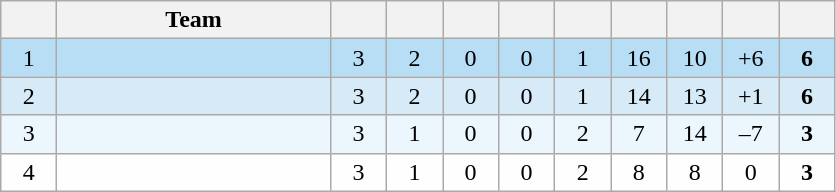<table class="wikitable" style="text-align: center; font-size: 100%;">
<tr>
<th width="30"></th>
<th width="175">Team</th>
<th width="30"></th>
<th width="30"></th>
<th width="30"></th>
<th width="30"></th>
<th width="30"></th>
<th width="30"></th>
<th width="30"></th>
<th width="30"></th>
<th width="30"></th>
</tr>
<tr style="background-color: #b8def6;">
<td>1</td>
<td align=left></td>
<td>3</td>
<td>2</td>
<td>0</td>
<td>0</td>
<td>1</td>
<td>16</td>
<td>10</td>
<td>+6</td>
<td><strong>6</strong></td>
</tr>
<tr style="background-color: #d7eaf7;">
<td>2</td>
<td align=left></td>
<td>3</td>
<td>2</td>
<td>0</td>
<td>0</td>
<td>1</td>
<td>14</td>
<td>13</td>
<td>+1</td>
<td><strong>6</strong></td>
</tr>
<tr style="background-color: #ecf6fd;">
<td>3</td>
<td align=left></td>
<td>3</td>
<td>1</td>
<td>0</td>
<td>0</td>
<td>2</td>
<td>7</td>
<td>14</td>
<td>–7</td>
<td><strong>3</strong></td>
</tr>
<tr style="background-color: #fefeff;">
<td>4</td>
<td align=left></td>
<td>3</td>
<td>1</td>
<td>0</td>
<td>0</td>
<td>2</td>
<td>8</td>
<td>8</td>
<td>0</td>
<td><strong>3</strong></td>
</tr>
</table>
